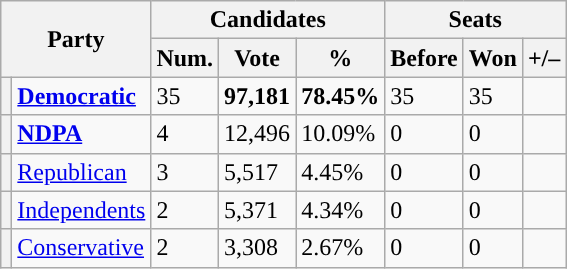<table class="wikitable sortable defaultcenter">
<tr>
<th rowspan="2" colspan="2">Party</th>
<th colspan=3>Candidates</th>
<th colspan=5>Seats</th>
</tr>
<tr>
<th align="center">Num.</th>
<th align="center">Vote</th>
<th align="center">%</th>
<th align="center">Before</th>
<th align="center">Won</th>
<th>+/–</th>
</tr>
<tr>
<th style="background-color:"></th>
<td><strong><a href='#'>Democratic</a></strong></td>
<td>35</td>
<td><strong>97,181</strong></td>
<td><strong>78.45%</strong></td>
<td>35</td>
<td>35</td>
<td></td>
</tr>
<tr>
<th style="background-color:"></th>
<td><strong><a href='#'>NDPA</a></strong></td>
<td>4</td>
<td>12,496</td>
<td>10.09%</td>
<td>0</td>
<td>0</td>
<td></td>
</tr>
<tr>
<th style="background-color:"></th>
<td><a href='#'>Republican</a></td>
<td>3</td>
<td>5,517</td>
<td>4.45%</td>
<td>0</td>
<td>0</td>
<td></td>
</tr>
<tr>
<th style="background-color:"></th>
<td><a href='#'>Independents</a></td>
<td>2</td>
<td>5,371</td>
<td>4.34%</td>
<td>0</td>
<td>0</td>
<td></td>
</tr>
<tr>
<th></th>
<td><a href='#'>Conservative</a></td>
<td>2</td>
<td>3,308</td>
<td>2.67%</td>
<td>0</td>
<td>0</td>
<td></td>
</tr>
</table>
